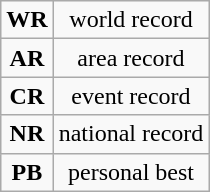<table class="wikitable" style="text-align:center;">
<tr>
<td><strong>WR</strong></td>
<td>world record</td>
</tr>
<tr>
<td><strong>AR</strong></td>
<td>area record</td>
</tr>
<tr>
<td><strong>CR</strong></td>
<td>event record</td>
</tr>
<tr>
<td><strong>NR</strong></td>
<td>national record</td>
</tr>
<tr>
<td><strong>PB</strong></td>
<td>personal best</td>
</tr>
</table>
